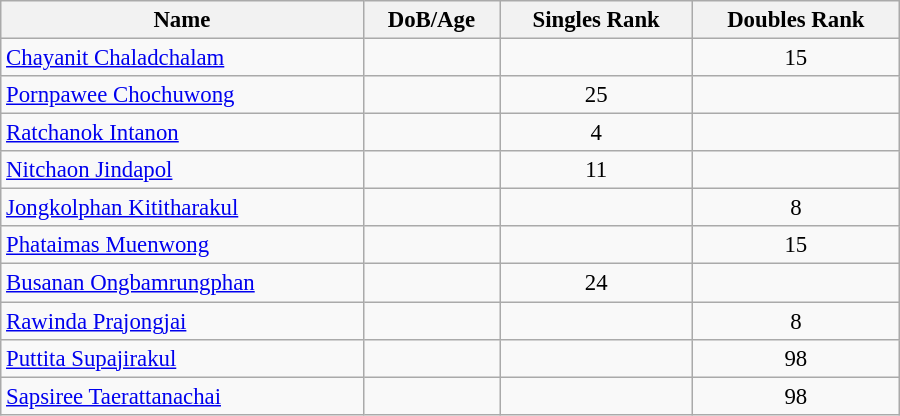<table class="wikitable"  style="width:600px; font-size:95%;">
<tr>
<th align="left">Name</th>
<th align="left">DoB/Age</th>
<th align="left">Singles Rank</th>
<th align="left">Doubles Rank</th>
</tr>
<tr>
<td><a href='#'>Chayanit Chaladchalam</a></td>
<td></td>
<td align="center"></td>
<td align="center">15</td>
</tr>
<tr>
<td><a href='#'>Pornpawee Chochuwong</a></td>
<td></td>
<td align="center">25</td>
<td align="center"></td>
</tr>
<tr>
<td><a href='#'>Ratchanok Intanon</a></td>
<td></td>
<td align="center">4</td>
<td align="center"></td>
</tr>
<tr>
<td><a href='#'>Nitchaon Jindapol</a></td>
<td></td>
<td align="center">11</td>
<td align="center"></td>
</tr>
<tr>
<td><a href='#'>Jongkolphan Kititharakul</a></td>
<td></td>
<td align="center"></td>
<td align="center">8</td>
</tr>
<tr>
<td><a href='#'>Phataimas Muenwong</a></td>
<td></td>
<td align="center"></td>
<td align="center">15</td>
</tr>
<tr>
<td><a href='#'>Busanan Ongbamrungphan</a></td>
<td></td>
<td align="center">24</td>
<td align="center"></td>
</tr>
<tr>
<td><a href='#'>Rawinda Prajongjai</a></td>
<td></td>
<td align="center"></td>
<td align="center">8</td>
</tr>
<tr>
<td><a href='#'>Puttita Supajirakul</a></td>
<td></td>
<td align="center"></td>
<td align="center">98</td>
</tr>
<tr>
<td><a href='#'>Sapsiree Taerattanachai</a></td>
<td></td>
<td align="center"></td>
<td align="center">98</td>
</tr>
</table>
